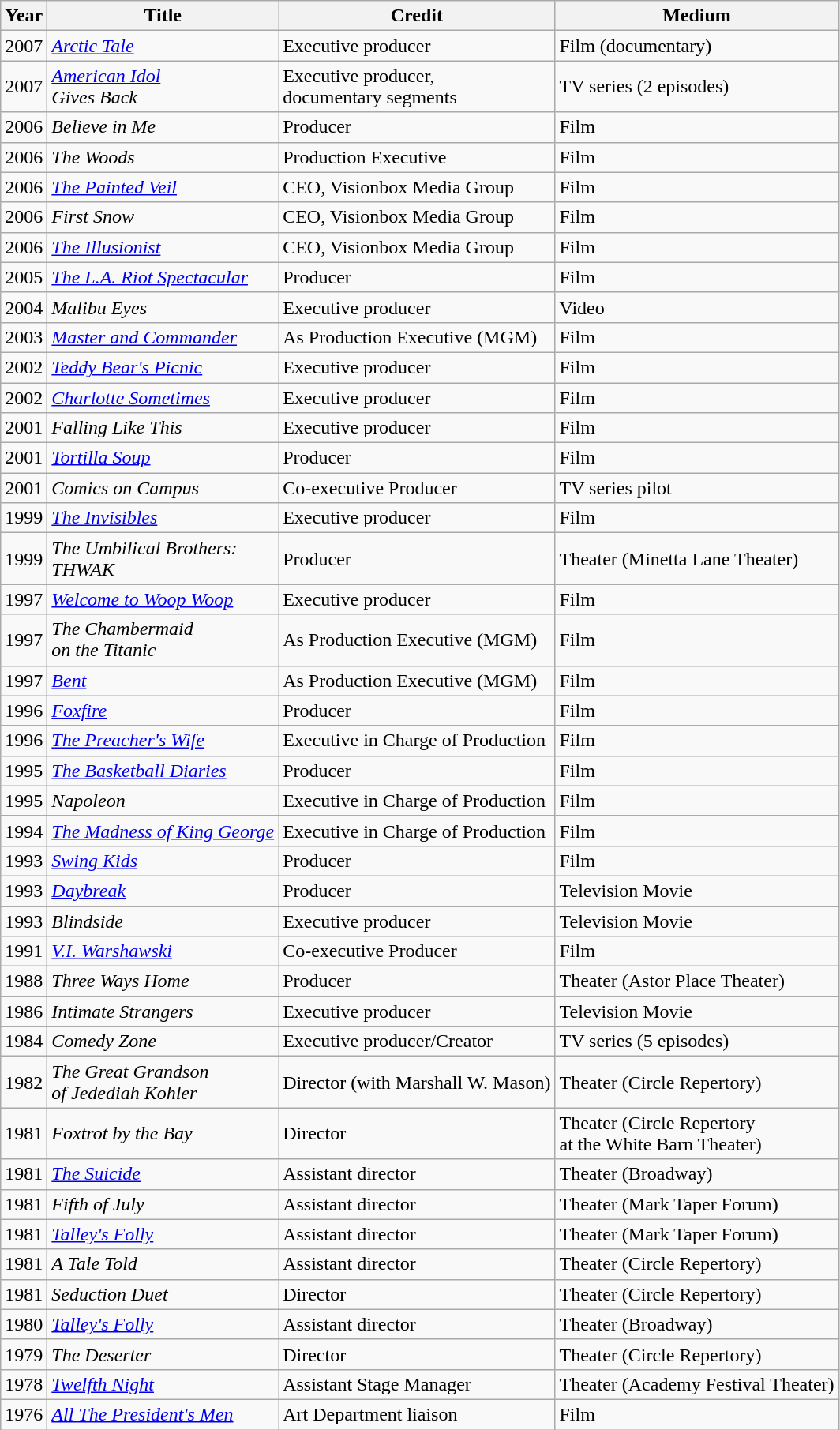<table class="wikitable">
<tr>
<th>Year</th>
<th>Title</th>
<th>Credit</th>
<th>Medium</th>
</tr>
<tr>
<td>2007</td>
<td><em><a href='#'>Arctic Tale</a></em></td>
<td>Executive producer</td>
<td>Film (documentary)</td>
</tr>
<tr>
<td>2007</td>
<td><em><a href='#'>American Idol</a><br>Gives Back</em></td>
<td>Executive producer,<br>documentary segments</td>
<td>TV series (2 episodes)</td>
</tr>
<tr>
<td>2006</td>
<td><em>Believe in Me</em></td>
<td>Producer</td>
<td>Film</td>
</tr>
<tr>
<td>2006</td>
<td><em>The Woods</em></td>
<td>Production Executive</td>
<td>Film</td>
</tr>
<tr>
<td>2006</td>
<td><em><a href='#'>The Painted Veil</a></em></td>
<td>CEO, Visionbox Media Group</td>
<td>Film</td>
</tr>
<tr>
<td>2006</td>
<td><em>First Snow</em></td>
<td>CEO, Visionbox Media Group</td>
<td>Film</td>
</tr>
<tr>
<td>2006</td>
<td><em><a href='#'>The Illusionist</a></em></td>
<td>CEO, Visionbox Media Group</td>
<td>Film</td>
</tr>
<tr>
<td>2005</td>
<td><em><a href='#'>The L.A. Riot Spectacular</a></em></td>
<td>Producer</td>
<td>Film</td>
</tr>
<tr>
<td>2004</td>
<td><em>Malibu Eyes</em></td>
<td>Executive producer</td>
<td>Video</td>
</tr>
<tr>
<td>2003</td>
<td><em><a href='#'>Master and Commander</a></em></td>
<td>As Production Executive (MGM)</td>
<td>Film</td>
</tr>
<tr>
<td>2002</td>
<td><em><a href='#'>Teddy Bear's Picnic</a></em></td>
<td>Executive producer</td>
<td>Film</td>
</tr>
<tr>
<td>2002</td>
<td><em><a href='#'>Charlotte Sometimes</a></em></td>
<td>Executive producer</td>
<td>Film</td>
</tr>
<tr>
<td>2001</td>
<td><em>Falling Like This</em></td>
<td>Executive producer</td>
<td>Film</td>
</tr>
<tr>
<td>2001</td>
<td><em><a href='#'>Tortilla Soup</a></em></td>
<td>Producer</td>
<td>Film</td>
</tr>
<tr>
<td>2001</td>
<td><em>Comics on Campus</em></td>
<td>Co-executive Producer</td>
<td>TV series pilot</td>
</tr>
<tr>
<td>1999</td>
<td><em><a href='#'>The Invisibles</a></em></td>
<td>Executive producer</td>
<td>Film</td>
</tr>
<tr>
<td>1999</td>
<td><em>The Umbilical Brothers:<br>THWAK</em></td>
<td>Producer</td>
<td>Theater (Minetta Lane Theater)</td>
</tr>
<tr>
<td>1997</td>
<td><em><a href='#'>Welcome to Woop Woop</a></em></td>
<td>Executive producer</td>
<td>Film</td>
</tr>
<tr>
<td>1997</td>
<td><em>The Chambermaid<br>on the Titanic</em></td>
<td>As Production Executive (MGM)</td>
<td>Film</td>
</tr>
<tr>
<td>1997</td>
<td><em><a href='#'>Bent</a></em></td>
<td>As Production Executive (MGM)</td>
<td>Film</td>
</tr>
<tr>
<td>1996</td>
<td><em><a href='#'>Foxfire</a></em></td>
<td>Producer</td>
<td>Film</td>
</tr>
<tr>
<td>1996</td>
<td><em><a href='#'>The Preacher's Wife</a></em></td>
<td>Executive in Charge of Production</td>
<td>Film</td>
</tr>
<tr>
<td>1995</td>
<td><em><a href='#'>The Basketball Diaries</a></em></td>
<td>Producer</td>
<td>Film</td>
</tr>
<tr>
<td>1995</td>
<td><em>Napoleon</em></td>
<td>Executive in Charge of Production</td>
<td>Film</td>
</tr>
<tr>
<td>1994</td>
<td><em><a href='#'>The Madness of King George</a></em></td>
<td>Executive in Charge of Production</td>
<td>Film</td>
</tr>
<tr>
<td>1993</td>
<td><em><a href='#'>Swing Kids</a></em></td>
<td>Producer</td>
<td>Film</td>
</tr>
<tr>
<td>1993</td>
<td><em><a href='#'>Daybreak</a></em></td>
<td>Producer</td>
<td>Television Movie</td>
</tr>
<tr>
<td>1993</td>
<td><em>Blindside</em></td>
<td>Executive producer</td>
<td>Television Movie</td>
</tr>
<tr>
<td>1991</td>
<td><em><a href='#'>V.I. Warshawski</a></em></td>
<td>Co-executive Producer</td>
<td>Film</td>
</tr>
<tr>
<td>1988</td>
<td><em>Three Ways Home</em></td>
<td>Producer</td>
<td>Theater (Astor Place Theater)</td>
</tr>
<tr>
<td>1986</td>
<td><em>Intimate Strangers</em></td>
<td>Executive producer</td>
<td>Television Movie</td>
</tr>
<tr>
<td>1984</td>
<td><em>Comedy Zone</em></td>
<td>Executive producer/Creator</td>
<td>TV series (5 episodes)</td>
</tr>
<tr>
<td>1982</td>
<td><em>The Great Grandson<br>of Jedediah Kohler</em></td>
<td>Director (with Marshall W. Mason)</td>
<td>Theater (Circle Repertory)</td>
</tr>
<tr>
<td>1981</td>
<td><em>Foxtrot by the Bay</em></td>
<td>Director</td>
<td>Theater (Circle Repertory<br>at the White Barn Theater)</td>
</tr>
<tr>
<td>1981</td>
<td><em><a href='#'>The Suicide</a></em></td>
<td>Assistant director</td>
<td>Theater (Broadway)</td>
</tr>
<tr>
<td>1981</td>
<td><em>Fifth of July</em></td>
<td>Assistant director</td>
<td>Theater (Mark Taper Forum)</td>
</tr>
<tr>
<td>1981</td>
<td><em><a href='#'>Talley's Folly</a></em></td>
<td>Assistant director</td>
<td>Theater (Mark Taper Forum)</td>
</tr>
<tr>
<td>1981</td>
<td><em>A Tale Told</em></td>
<td>Assistant director</td>
<td>Theater (Circle Repertory)</td>
</tr>
<tr>
<td>1981</td>
<td><em>Seduction Duet</em></td>
<td>Director</td>
<td>Theater (Circle Repertory)</td>
</tr>
<tr>
<td>1980</td>
<td><em><a href='#'>Talley's Folly</a></em></td>
<td>Assistant director</td>
<td>Theater (Broadway)</td>
</tr>
<tr>
<td>1979</td>
<td><em>The Deserter</em></td>
<td>Director</td>
<td>Theater (Circle Repertory)</td>
</tr>
<tr>
<td>1978</td>
<td><em><a href='#'>Twelfth Night</a></em></td>
<td>Assistant Stage Manager</td>
<td>Theater (Academy Festival Theater)</td>
</tr>
<tr>
<td>1976</td>
<td><em><a href='#'>All The President's Men</a></em></td>
<td>Art Department liaison</td>
<td>Film</td>
</tr>
</table>
